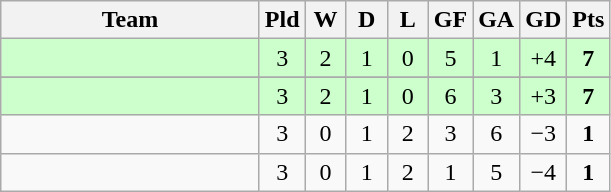<table class="wikitable" style="text-align: center;">
<tr>
<th width="165">Team</th>
<th width="20">Pld</th>
<th width="20">W</th>
<th width="20">D</th>
<th width="20">L</th>
<th width="20">GF</th>
<th width="20">GA</th>
<th width="20">GD</th>
<th width="20">Pts</th>
</tr>
<tr style="background: #ccffcc;">
<td style="text-align:left; "></td>
<td>3</td>
<td>2</td>
<td>1</td>
<td>0</td>
<td>5</td>
<td>1</td>
<td>+4</td>
<td><strong>7</strong></td>
</tr>
<tr>
</tr>
<tr style="background: #ccffcc;">
<td style="text-align:left; "></td>
<td>3</td>
<td>2</td>
<td>1</td>
<td>0</td>
<td>6</td>
<td>3</td>
<td>+3</td>
<td><strong>7</strong></td>
</tr>
<tr>
<td style="text-align:left; "></td>
<td>3</td>
<td>0</td>
<td>1</td>
<td>2</td>
<td>3</td>
<td>6</td>
<td>−3</td>
<td><strong>1</strong></td>
</tr>
<tr>
<td style="text-align:left; "></td>
<td>3</td>
<td>0</td>
<td>1</td>
<td>2</td>
<td>1</td>
<td>5</td>
<td>−4</td>
<td><strong>1</strong></td>
</tr>
</table>
